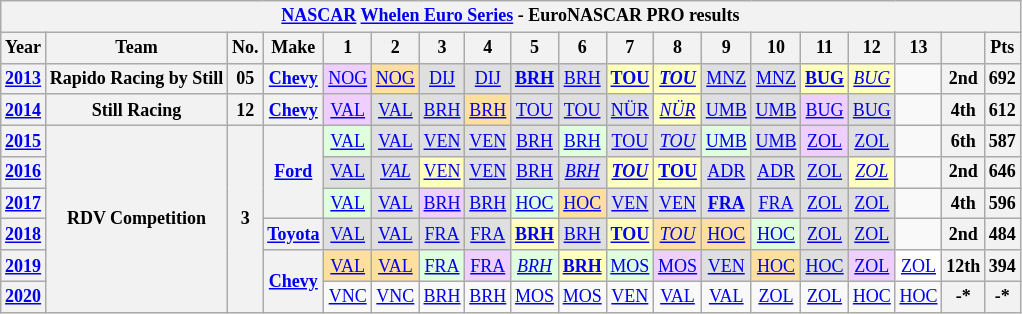<table class="wikitable" style="text-align:center; font-size:75%">
<tr>
<th colspan=21><a href='#'>NASCAR</a> <a href='#'>Whelen Euro Series</a> - EuroNASCAR PRO results</th>
</tr>
<tr>
<th>Year</th>
<th>Team</th>
<th>No.</th>
<th>Make</th>
<th>1</th>
<th>2</th>
<th>3</th>
<th>4</th>
<th>5</th>
<th>6</th>
<th>7</th>
<th>8</th>
<th>9</th>
<th>10</th>
<th>11</th>
<th>12</th>
<th>13</th>
<th></th>
<th>Pts</th>
</tr>
<tr>
<th><a href='#'>2013</a></th>
<th>Rapido Racing by Still</th>
<th>05</th>
<th><a href='#'>Chevy</a></th>
<td style="background:#EFCFFF;"><a href='#'>NOG</a><br></td>
<td style="background:#FFDF9F;"><a href='#'>NOG</a><br></td>
<td style="background:#DFDFDF;"><a href='#'>DIJ</a><br></td>
<td style="background:#DFDFDF;"><a href='#'>DIJ</a><br></td>
<td style="background:#DFDFDF;"><strong><a href='#'>BRH</a></strong><br></td>
<td style="background:#DFDFDF;"><a href='#'>BRH</a><br></td>
<td style="background:#FFFFBF;"><strong><a href='#'>TOU</a></strong><br></td>
<td style="background:#FFFFBF;"><strong><em><a href='#'>TOU</a></em></strong><br></td>
<td style="background:#DFDFDF;"><a href='#'>MNZ</a><br></td>
<td style="background:#DFDFDF;"><a href='#'>MNZ</a><br></td>
<td style="background:#FFFFBF;"><strong><a href='#'>BUG</a></strong><br></td>
<td style="background:#FFFFBF;"><em><a href='#'>BUG</a></em><br></td>
<td></td>
<th>2nd</th>
<th>692</th>
</tr>
<tr>
<th><a href='#'>2014</a></th>
<th>Still Racing</th>
<th>12</th>
<th><a href='#'>Chevy</a></th>
<td style="background:#EFCFFF;"><a href='#'>VAL</a><br></td>
<td style="background:#DFDFDF;"><a href='#'>VAL</a><br></td>
<td style="background:#DFDFDF;"><a href='#'>BRH</a><br></td>
<td style="background:#FFDF9F;"><a href='#'>BRH</a><br></td>
<td style="background:#DFDFDF;"><a href='#'>TOU</a><br></td>
<td style="background:#DFDFDF;"><a href='#'>TOU</a><br></td>
<td style="background:#DFDFDF;"><a href='#'>NÜR</a><br></td>
<td style="background:#FFFFBF;"><em><a href='#'>NÜR</a></em><br></td>
<td style="background:#DFDFDF;"><a href='#'>UMB</a><br></td>
<td style="background:#DFDFDF;"><a href='#'>UMB</a><br></td>
<td style="background:#EFCFFF;"><a href='#'>BUG</a><br></td>
<td style="background:#DFDFDF;"><a href='#'>BUG</a><br></td>
<td></td>
<th>4th</th>
<th>612</th>
</tr>
<tr>
<th><a href='#'>2015</a></th>
<th rowspan=6>RDV Competition</th>
<th rowspan=6>3</th>
<th rowspan=3><a href='#'>Ford</a></th>
<td style="background-color:#DFFFDF"><a href='#'>VAL</a><br></td>
<td style="background-color:#DFDFDF"><a href='#'>VAL</a><br></td>
<td style="background-color:#DFDFDF"><a href='#'>VEN</a><br></td>
<td style="background-color:#DFDFDF"><a href='#'>VEN</a><br></td>
<td style="background-color:#DFDFDF"><a href='#'>BRH</a><br></td>
<td style="background-color:#DFFFDF"><a href='#'>BRH</a><br></td>
<td style="background-color:#DFDFDF"><a href='#'>TOU</a><br></td>
<td style="background-color:#DFDFDF"><em><a href='#'>TOU</a></em><br></td>
<td style="background-color:#DFFFDF"><a href='#'>UMB</a><br></td>
<td style="background-color:#DFDFDF"><a href='#'>UMB</a><br></td>
<td style="background-color:#EFCFFF"><a href='#'>ZOL</a><br></td>
<td style="background-color:#DFDFDF"><a href='#'>ZOL</a><br></td>
<td></td>
<th>6th</th>
<th>587</th>
</tr>
<tr>
<th><a href='#'>2016</a></th>
<td style="background-color:#DFDFDF"><a href='#'>VAL</a><br></td>
<td style="background-color:#DFDFDF"><em><a href='#'>VAL</a></em><br></td>
<td style="background-color:#FFFFBF"><a href='#'>VEN</a><br></td>
<td style="background-color:#DFDFDF"><a href='#'>VEN</a><br></td>
<td style="background-color:#DFDFDF"><a href='#'>BRH</a><br></td>
<td style="background-color:#DFDFDF"><em><a href='#'>BRH</a></em><br></td>
<td style="background-color:#FFFFBF"><strong><em><a href='#'>TOU</a></em></strong><br></td>
<td style="background-color:#FFFFBF"><strong><a href='#'>TOU</a></strong><br></td>
<td style="background-color:#DFDFDF"><a href='#'>ADR</a><br></td>
<td style="background-color:#DFDFDF"><a href='#'>ADR</a><br></td>
<td style="background-color:#DFDFDF"><a href='#'>ZOL</a><br></td>
<td style="background-color:#FFFFBF"><em><a href='#'>ZOL</a></em><br></td>
<td></td>
<th>2nd</th>
<th>646</th>
</tr>
<tr>
<th><a href='#'>2017</a></th>
<td style="background-color:#DFFFDF"><a href='#'>VAL</a><br></td>
<td style="background-color:#DFDFDF"><a href='#'>VAL</a><br></td>
<td style="background-color:#EFCFFF"><a href='#'>BRH</a><br></td>
<td style="background-color:#DFDFDF"><a href='#'>BRH</a><br></td>
<td style="background-color:#DFFFDF"><a href='#'>HOC</a><br></td>
<td style="background-color:#FFDF9F"><a href='#'>HOC</a><br></td>
<td style="background-color:#DFDFDF"><a href='#'>VEN</a><br></td>
<td style="background-color:#DFDFDF"><a href='#'>VEN</a><br></td>
<td style="background-color:#DFDFDF"><strong><a href='#'>FRA</a></strong><br></td>
<td style="background-color:#DFDFDF"><a href='#'>FRA</a><br></td>
<td style="background-color:#DFDFDF"><a href='#'>ZOL</a><br></td>
<td style="background-color:#DFDFDF"><a href='#'>ZOL</a><br></td>
<td></td>
<th>4th</th>
<th>596</th>
</tr>
<tr>
<th><a href='#'>2018</a></th>
<th><a href='#'>Toyota</a></th>
<td style="background-color:#DFDFDF"><a href='#'>VAL</a><br></td>
<td style="background-color:#DFDFDF"><a href='#'>VAL</a><br></td>
<td style="background-color:#DFDFDF"><a href='#'>FRA</a><br></td>
<td style="background-color:#DFDFDF"><a href='#'>FRA</a><br></td>
<td style="background-color:#FFFFBF"><strong><a href='#'>BRH</a></strong><br></td>
<td style="background-color:#DFDFDF"><a href='#'>BRH</a><br></td>
<td style="background-color:#FFFFBF"><strong><a href='#'>TOU</a></strong><br></td>
<td style="background-color:#FFDF9F"><em><a href='#'>TOU</a></em><br></td>
<td style="background-color:#FFDF9F"><a href='#'>HOC</a><br></td>
<td style="background-color:#DFFFDF"><a href='#'>HOC</a><br></td>
<td style="background-color:#DFDFDF"><a href='#'>ZOL</a><br></td>
<td style="background-color:#DFDFDF"><a href='#'>ZOL</a><br></td>
<td></td>
<th>2nd</th>
<th>484</th>
</tr>
<tr>
<th><a href='#'>2019</a></th>
<th rowspan=2><a href='#'>Chevy</a></th>
<td style="background-color:#FFDF9F"><a href='#'>VAL</a><br></td>
<td style="background-color:#FFDF9F"><a href='#'>VAL</a><br></td>
<td style="background-color:#DFFFDF"><a href='#'>FRA</a><br></td>
<td style="background-color:#EFCFFF"><a href='#'>FRA</a><br></td>
<td style="background-color:#DFFFDF"><em><a href='#'>BRH</a></em><br></td>
<td style="background-color:#FFFFBF"><strong><a href='#'>BRH</a></strong><br></td>
<td style="background-color:#DFFFDF"><a href='#'>MOS</a><br></td>
<td style="background-color:#EFCFFF"><a href='#'>MOS</a><br></td>
<td style="background-color:#DFDFDF"><a href='#'>VEN</a><br></td>
<td style="background-color:#FFDF9F"><a href='#'>HOC</a><br></td>
<td style="background-color:#DFDFDF"><a href='#'>HOC</a><br></td>
<td style="background-color:#EFCFFF"><a href='#'>ZOL</a><br></td>
<td style="background-color:#FFFFFF"><a href='#'>ZOL</a><br></td>
<th>12th</th>
<th>394</th>
</tr>
<tr>
<th><a href='#'>2020</a></th>
<td><a href='#'>VNC</a></td>
<td><a href='#'>VNC</a></td>
<td><a href='#'>BRH</a></td>
<td><a href='#'>BRH</a></td>
<td><a href='#'>MOS</a></td>
<td><a href='#'>MOS</a></td>
<td><a href='#'>VEN</a></td>
<td><a href='#'>VAL</a></td>
<td><a href='#'>VAL</a></td>
<td><a href='#'>ZOL</a></td>
<td><a href='#'>ZOL</a></td>
<td><a href='#'>HOC</a></td>
<td><a href='#'>HOC</a></td>
<th>-*</th>
<th>-*</th>
</tr>
</table>
